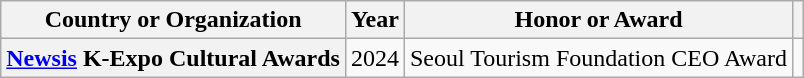<table class="wikitable plainrowheaders sortable">
<tr>
<th scope="col">Country or Organization</th>
<th scope="col">Year</th>
<th scope="col">Honor or Award</th>
<th scope="col" class="unsortable"></th>
</tr>
<tr>
<th scope="row"><a href='#'>Newsis</a> K-Expo Cultural Awards</th>
<td style="text-align:center">2024</td>
<td>Seoul Tourism Foundation CEO Award</td>
<td style="text-align:center"></td>
</tr>
</table>
